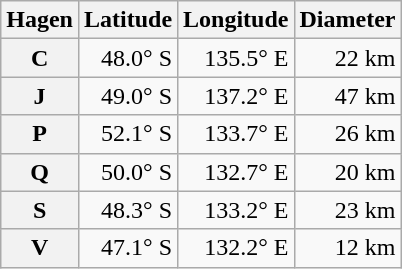<table class="wikitable" style="text-align: right;">
<tr>
<th scope="col">Hagen</th>
<th scope="col">Latitude</th>
<th scope="col">Longitude</th>
<th scope="col">Diameter</th>
</tr>
<tr>
<th scope="row">C</th>
<td>48.0° S</td>
<td>135.5° E</td>
<td>22 km</td>
</tr>
<tr>
<th scope="row">J</th>
<td>49.0° S</td>
<td>137.2° E</td>
<td>47 km</td>
</tr>
<tr>
<th scope="row">P</th>
<td>52.1° S</td>
<td>133.7° E</td>
<td>26 km</td>
</tr>
<tr>
<th scope="row">Q</th>
<td>50.0° S</td>
<td>132.7° E</td>
<td>20 km</td>
</tr>
<tr>
<th scope="row">S</th>
<td>48.3° S</td>
<td>133.2° E</td>
<td>23 km</td>
</tr>
<tr>
<th scope="row">V</th>
<td>47.1° S</td>
<td>132.2° E</td>
<td>12 km</td>
</tr>
</table>
